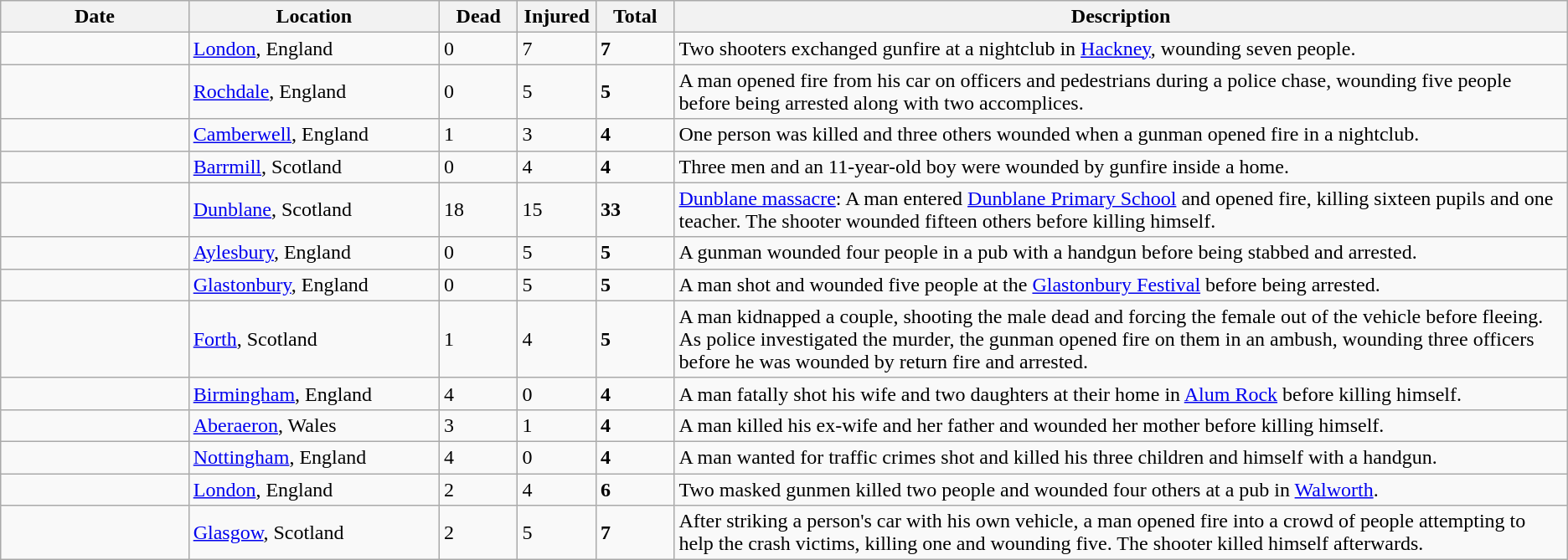<table class="wikitable sortable mw-datatable">
<tr>
<th width=12%>Date</th>
<th width=16%>Location</th>
<th width=5%>Dead</th>
<th width=5%>Injured</th>
<th width=5%>Total</th>
<th width=60%>Description</th>
</tr>
<tr>
<td></td>
<td><a href='#'>London</a>, England</td>
<td>0</td>
<td>7</td>
<td><strong>7</strong></td>
<td>Two shooters exchanged gunfire at a nightclub in <a href='#'>Hackney</a>, wounding seven people.</td>
</tr>
<tr>
<td></td>
<td><a href='#'>Rochdale</a>, England</td>
<td>0</td>
<td>5</td>
<td><strong>5</strong></td>
<td>A man opened fire from his car on officers and pedestrians during a police chase, wounding five people before being arrested along with two accomplices.</td>
</tr>
<tr>
<td></td>
<td><a href='#'>Camberwell</a>, England</td>
<td>1</td>
<td>3</td>
<td><strong>4</strong></td>
<td>One person was killed and three others wounded when a gunman opened fire in a nightclub.</td>
</tr>
<tr>
<td></td>
<td><a href='#'>Barrmill</a>, Scotland</td>
<td>0</td>
<td>4</td>
<td><strong>4</strong></td>
<td>Three men and an 11-year-old boy were wounded by gunfire inside a home.</td>
</tr>
<tr>
<td></td>
<td><a href='#'>Dunblane</a>, Scotland</td>
<td>18</td>
<td>15</td>
<td><strong>33</strong></td>
<td><a href='#'>Dunblane massacre</a>: A man entered <a href='#'>Dunblane Primary School</a> and opened fire, killing sixteen pupils and one teacher. The shooter wounded fifteen others before killing himself.</td>
</tr>
<tr>
<td></td>
<td><a href='#'>Aylesbury</a>, England</td>
<td>0</td>
<td>5</td>
<td><strong>5</strong></td>
<td>A gunman wounded four people in a pub with a handgun before being stabbed and arrested.</td>
</tr>
<tr>
<td></td>
<td><a href='#'>Glastonbury</a>, England</td>
<td>0</td>
<td>5</td>
<td><strong>5</strong></td>
<td>A man shot and wounded five people at the <a href='#'>Glastonbury Festival</a> before being arrested.</td>
</tr>
<tr>
<td></td>
<td><a href='#'>Forth</a>, Scotland</td>
<td>1</td>
<td>4</td>
<td><strong>5</strong></td>
<td>A man kidnapped a couple, shooting the male dead and forcing the female out of the vehicle before fleeing. As police investigated the murder, the gunman opened fire on them in an ambush, wounding three officers before he was wounded by return fire and arrested.</td>
</tr>
<tr>
<td></td>
<td><a href='#'>Birmingham</a>, England</td>
<td>4</td>
<td>0</td>
<td><strong>4</strong></td>
<td>A man fatally shot his wife and two daughters at their home in <a href='#'>Alum Rock</a> before killing himself.</td>
</tr>
<tr>
<td></td>
<td><a href='#'>Aberaeron</a>, Wales</td>
<td>3</td>
<td>1</td>
<td><strong>4</strong></td>
<td>A man killed his ex-wife and her father and wounded her mother before killing himself.</td>
</tr>
<tr>
<td></td>
<td><a href='#'>Nottingham</a>, England</td>
<td>4</td>
<td>0</td>
<td><strong>4</strong></td>
<td>A man wanted for traffic crimes shot and killed his three children and himself with a handgun.</td>
</tr>
<tr>
<td></td>
<td><a href='#'>London</a>, England</td>
<td>2</td>
<td>4</td>
<td><strong>6</strong></td>
<td>Two masked gunmen killed two people and wounded four others at a pub in <a href='#'>Walworth</a>.</td>
</tr>
<tr>
<td></td>
<td><a href='#'>Glasgow</a>, Scotland</td>
<td>2</td>
<td>5</td>
<td><strong>7</strong></td>
<td>After striking a person's car with his own vehicle, a man opened fire into a crowd of people attempting to help the crash victims, killing one and wounding five. The shooter killed himself afterwards.</td>
</tr>
</table>
